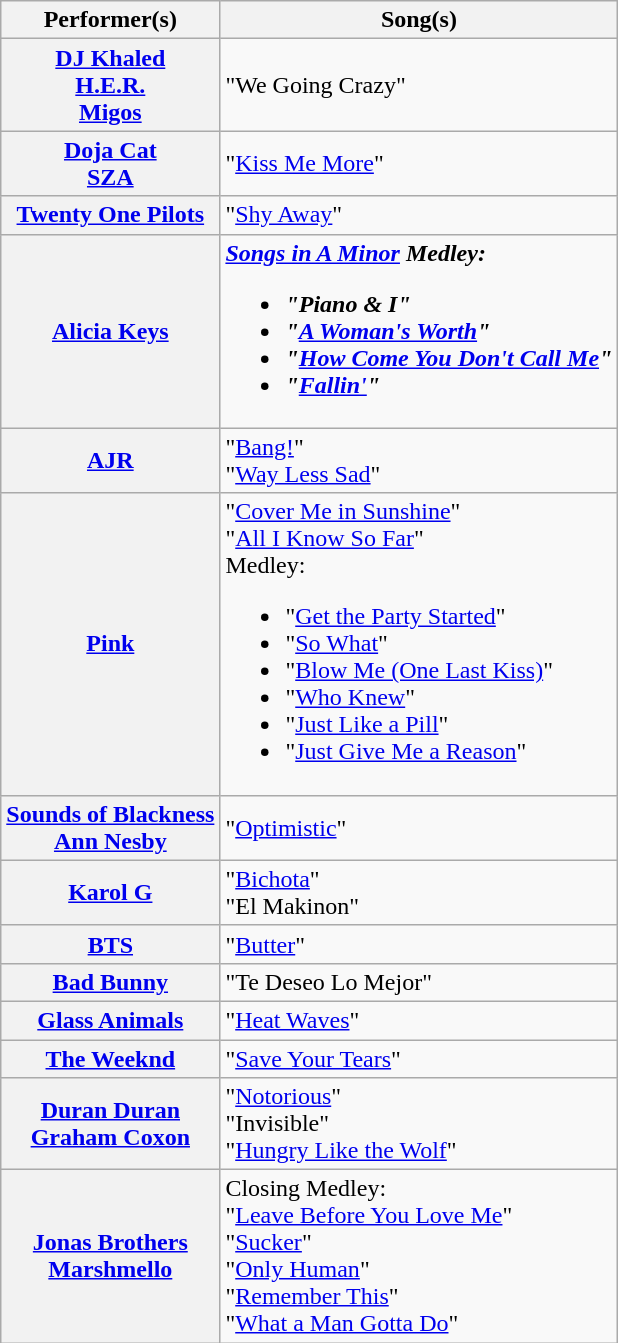<table class="wikitable plainrowheaders">
<tr>
<th scope="col">Performer(s)</th>
<th scope="col">Song(s)</th>
</tr>
<tr>
<th scope="row"><a href='#'>DJ Khaled</a><br><a href='#'>H.E.R.</a><br><a href='#'>Migos</a></th>
<td>"We Going Crazy"</td>
</tr>
<tr>
<th scope="row"><a href='#'>Doja Cat</a><br><a href='#'>SZA</a></th>
<td>"<a href='#'>Kiss Me More</a>"</td>
</tr>
<tr>
<th scope="row"><a href='#'>Twenty One Pilots</a></th>
<td>"<a href='#'>Shy Away</a>"</td>
</tr>
<tr>
<th scope="row"><a href='#'>Alicia Keys</a></th>
<td><strong><em><a href='#'>Songs in A Minor</a><em> Medley<strong>:<br><ul><li>"Piano & I"</li><li>"<a href='#'>A Woman's Worth</a>"</li><li>"<a href='#'>How Come You Don't Call Me</a>"</li><li>"<a href='#'>Fallin'</a>"</li></ul></td>
</tr>
<tr>
<th scope="row"><a href='#'>AJR</a></th>
<td>"<a href='#'>Bang!</a>"<br>"<a href='#'>Way Less Sad</a>"</td>
</tr>
<tr>
<th scope="row"><a href='#'>Pink</a></th>
<td>"<a href='#'>Cover Me in Sunshine</a>"<br>"<a href='#'>All I Know So Far</a>"<br>Medley:<br><ul><li>"<a href='#'>Get the Party Started</a>"</li><li>"<a href='#'>So What</a>"</li><li>"<a href='#'>Blow Me (One Last Kiss)</a>"</li><li>"<a href='#'>Who Knew</a>"</li><li>"<a href='#'>Just Like a Pill</a>"</li><li>"<a href='#'>Just Give Me a Reason</a>"</li></ul></td>
</tr>
<tr>
<th scope="row"><a href='#'>Sounds of Blackness</a><br><a href='#'>Ann Nesby</a></th>
<td>"<a href='#'>Optimistic</a>"</td>
</tr>
<tr>
<th scope="row"><a href='#'>Karol G</a></th>
<td>"<a href='#'>Bichota</a>"<br>"El Makinon"</td>
</tr>
<tr>
<th scope="row"><a href='#'>BTS</a></th>
<td>"<a href='#'>Butter</a>"</td>
</tr>
<tr>
<th scope="row"><a href='#'>Bad Bunny</a></th>
<td>"Te Deseo Lo Mejor"</td>
</tr>
<tr>
<th scope="row"><a href='#'>Glass Animals</a></th>
<td>"<a href='#'>Heat Waves</a>"</td>
</tr>
<tr>
<th scope="row"><a href='#'>The Weeknd</a></th>
<td>"<a href='#'>Save Your Tears</a>"</td>
</tr>
<tr>
<th scope="row"><a href='#'>Duran Duran</a> <br><a href='#'>Graham Coxon</a></th>
<td>"<a href='#'>Notorious</a>"<br>"Invisible"<br>"<a href='#'>Hungry Like the Wolf</a>"</td>
</tr>
<tr>
<th scope="row"><a href='#'>Jonas Brothers</a><br><a href='#'>Marshmello</a></th>
<td>Closing Medley:<br>"<a href='#'>Leave Before You Love Me</a>"<br>"<a href='#'>Sucker</a>"<br>"<a href='#'>Only Human</a>"<br>"<a href='#'>Remember This</a>"<br>"<a href='#'>What a Man Gotta Do</a>"</td>
</tr>
</table>
